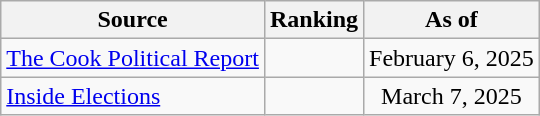<table class="wikitable" style="text-align:center">
<tr>
<th>Source</th>
<th>Ranking</th>
<th>As of</th>
</tr>
<tr>
<td align=left><a href='#'>The Cook Political Report</a></td>
<td></td>
<td>February 6, 2025</td>
</tr>
<tr>
<td align=left><a href='#'>Inside Elections</a></td>
<td></td>
<td>March 7, 2025</td>
</tr>
</table>
